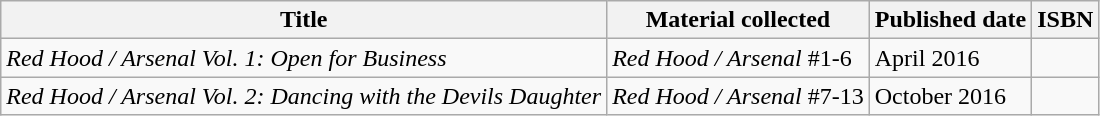<table class="wikitable">
<tr>
<th>Title</th>
<th>Material collected</th>
<th>Published date</th>
<th>ISBN</th>
</tr>
<tr>
<td><em>Red Hood / Arsenal Vol. 1: Open for Business</em></td>
<td><em>Red Hood / Arsenal</em> #1-6</td>
<td>April 2016</td>
<td></td>
</tr>
<tr>
<td><em>Red Hood / Arsenal Vol. 2: Dancing with the Devils Daughter</em></td>
<td><em>Red Hood / Arsenal</em> #7-13</td>
<td>October 2016</td>
<td></td>
</tr>
</table>
